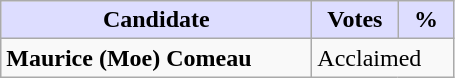<table class="wikitable">
<tr>
<th style="background:#ddf; width:200px;">Candidate</th>
<th style="background:#ddf; width:50px;">Votes</th>
<th style="background:#ddf; width:30px;">%</th>
</tr>
<tr>
<td><strong>Maurice (Moe) Comeau</strong></td>
<td colspan="2">Acclaimed</td>
</tr>
</table>
